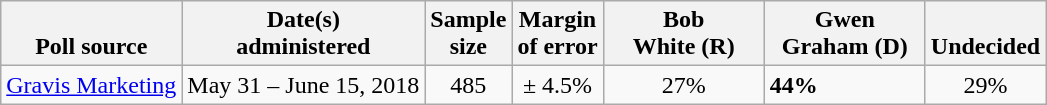<table class="wikitable">
<tr valign=bottom>
<th>Poll source</th>
<th>Date(s)<br>administered</th>
<th>Sample<br>size</th>
<th>Margin<br>of error</th>
<th style="width:100px;">Bob<br>White (R)</th>
<th style="width:100px;">Gwen<br>Graham (D)</th>
<th>Undecided</th>
</tr>
<tr>
<td><a href='#'>Gravis Marketing</a></td>
<td align=center>May 31 – June 15, 2018</td>
<td align=center>485</td>
<td align=center>± 4.5%</td>
<td align=center>27%</td>
<td><strong>44%</strong></td>
<td align=center>29%</td>
</tr>
</table>
